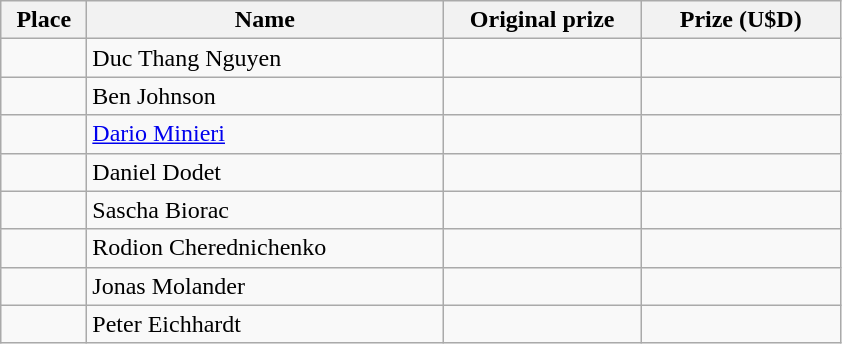<table class="wikitable">
<tr>
<th width="50">Place</th>
<th width="230">Name</th>
<th width="125">Original prize</th>
<th width="125">Prize (U$D)</th>
</tr>
<tr>
<td></td>
<td> Duc Thang Nguyen</td>
<td></td>
<td></td>
</tr>
<tr>
<td></td>
<td> Ben Johnson </td>
<td></td>
<td></td>
</tr>
<tr>
<td></td>
<td> <a href='#'>Dario Minieri</a></td>
<td></td>
<td></td>
</tr>
<tr>
<td></td>
<td> Daniel Dodet </td>
<td></td>
<td></td>
</tr>
<tr>
<td></td>
<td> Sascha Biorac</td>
<td></td>
<td></td>
</tr>
<tr>
<td></td>
<td> Rodion Cherednichenko</td>
<td></td>
<td></td>
</tr>
<tr>
<td></td>
<td> Jonas Molander</td>
<td></td>
<td></td>
</tr>
<tr>
<td></td>
<td> Peter Eichhardt</td>
<td></td>
<td></td>
</tr>
</table>
